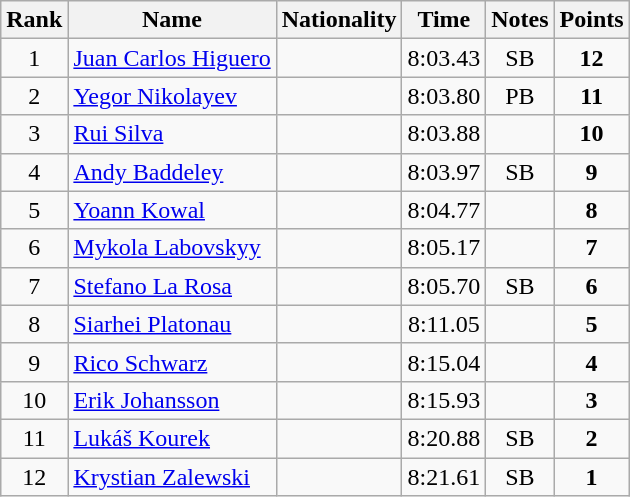<table class="wikitable sortable" style="text-align:center">
<tr>
<th>Rank</th>
<th>Name</th>
<th>Nationality</th>
<th>Time</th>
<th>Notes</th>
<th>Points</th>
</tr>
<tr>
<td>1</td>
<td align=left><a href='#'>Juan Carlos Higuero</a></td>
<td align=left></td>
<td>8:03.43</td>
<td>SB</td>
<td><strong>12</strong></td>
</tr>
<tr>
<td>2</td>
<td align=left><a href='#'>Yegor Nikolayev</a></td>
<td align=left></td>
<td>8:03.80</td>
<td>PB</td>
<td><strong>11</strong></td>
</tr>
<tr>
<td>3</td>
<td align=left><a href='#'>Rui Silva</a></td>
<td align=left></td>
<td>8:03.88</td>
<td></td>
<td><strong>10</strong></td>
</tr>
<tr>
<td>4</td>
<td align=left><a href='#'>Andy Baddeley</a></td>
<td align=left></td>
<td>8:03.97</td>
<td>SB</td>
<td><strong>9</strong></td>
</tr>
<tr>
<td>5</td>
<td align=left><a href='#'>Yoann Kowal</a></td>
<td align=left></td>
<td>8:04.77</td>
<td></td>
<td><strong>8</strong></td>
</tr>
<tr>
<td>6</td>
<td align=left><a href='#'>Mykola Labovskyy</a></td>
<td align=left></td>
<td>8:05.17</td>
<td></td>
<td><strong>7</strong></td>
</tr>
<tr>
<td>7</td>
<td align=left><a href='#'>Stefano La Rosa</a></td>
<td align=left></td>
<td>8:05.70</td>
<td>SB</td>
<td><strong>6</strong></td>
</tr>
<tr>
<td>8</td>
<td align=left><a href='#'>Siarhei Platonau</a></td>
<td align=left></td>
<td>8:11.05</td>
<td></td>
<td><strong>5</strong></td>
</tr>
<tr>
<td>9</td>
<td align=left><a href='#'>Rico Schwarz</a></td>
<td align=left></td>
<td>8:15.04</td>
<td></td>
<td><strong>4</strong></td>
</tr>
<tr>
<td>10</td>
<td align=left><a href='#'>Erik Johansson</a></td>
<td align=left></td>
<td>8:15.93</td>
<td></td>
<td><strong>3</strong></td>
</tr>
<tr>
<td>11</td>
<td align=left><a href='#'>Lukáš Kourek</a></td>
<td align=left></td>
<td>8:20.88</td>
<td>SB</td>
<td><strong>2</strong></td>
</tr>
<tr>
<td>12</td>
<td align=left><a href='#'>Krystian Zalewski</a></td>
<td align=left></td>
<td>8:21.61</td>
<td>SB</td>
<td><strong>1</strong></td>
</tr>
</table>
